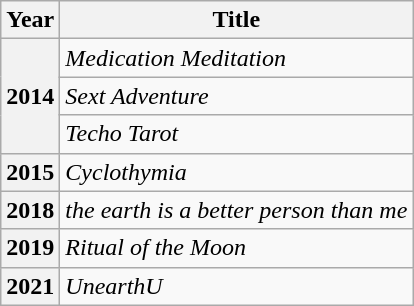<table class = "wikitable sortable">
<tr>
<th>Year</th>
<th>Title</th>
</tr>
<tr>
<th rowspan="3">2014</th>
<td><em>Medication Meditation</em></td>
</tr>
<tr>
<td><em>Sext Adventure</em></td>
</tr>
<tr>
<td><em>Techo Tarot</em></td>
</tr>
<tr>
<th>2015</th>
<td><em>Cyclothymia</em></td>
</tr>
<tr>
<th>2018</th>
<td><em>the earth is a better person than me</em></td>
</tr>
<tr>
<th>2019</th>
<td><em>Ritual of the Moon</em></td>
</tr>
<tr>
<th>2021</th>
<td><em>UnearthU</em></td>
</tr>
</table>
